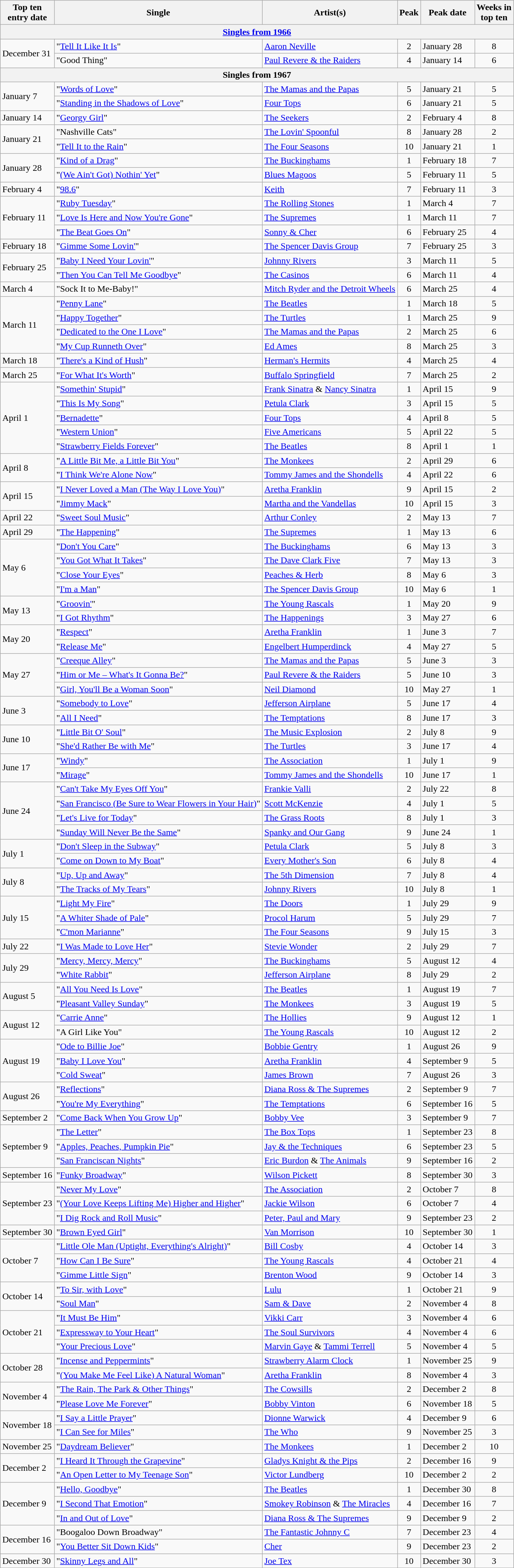<table class="plainrowheaders sortable wikitable">
<tr>
<th>Top ten<br>entry date</th>
<th>Single</th>
<th>Artist(s)</th>
<th data-sort-type="number">Peak</th>
<th>Peak date</th>
<th data-sort-type="number">Weeks in<br>top ten</th>
</tr>
<tr>
<th colspan=6><a href='#'>Singles from 1966</a></th>
</tr>
<tr>
<td rowspan="2">December 31</td>
<td>"<a href='#'>Tell It Like It Is</a>"</td>
<td><a href='#'>Aaron Neville</a></td>
<td align=center>2</td>
<td>January 28</td>
<td align=center>8</td>
</tr>
<tr>
<td>"Good Thing"</td>
<td><a href='#'>Paul Revere & the Raiders</a></td>
<td align=center>4</td>
<td>January 14</td>
<td align=center>6</td>
</tr>
<tr>
<th colspan=6>Singles from 1967</th>
</tr>
<tr>
<td rowspan="2">January 7</td>
<td>"<a href='#'>Words of Love</a>"</td>
<td><a href='#'>The Mamas and the Papas</a></td>
<td align=center>5</td>
<td>January 21</td>
<td align=center>5</td>
</tr>
<tr>
<td>"<a href='#'>Standing in the Shadows of Love</a>"</td>
<td><a href='#'>Four Tops</a></td>
<td align=center>6</td>
<td>January 21</td>
<td align=center>5</td>
</tr>
<tr>
<td>January 14</td>
<td>"<a href='#'>Georgy Girl</a>"</td>
<td><a href='#'>The Seekers</a></td>
<td align=center>2</td>
<td>February 4</td>
<td align=center>8</td>
</tr>
<tr>
<td rowspan="2">January 21</td>
<td>"Nashville Cats"</td>
<td><a href='#'>The Lovin' Spoonful</a></td>
<td align=center>8</td>
<td>January 28</td>
<td align=center>2</td>
</tr>
<tr>
<td>"<a href='#'>Tell It to the Rain</a>"</td>
<td><a href='#'>The Four Seasons</a></td>
<td align=center>10</td>
<td>January 21</td>
<td align=center>1</td>
</tr>
<tr>
<td rowspan="2">January 28</td>
<td>"<a href='#'>Kind of a Drag</a>"</td>
<td><a href='#'>The Buckinghams</a></td>
<td align=center>1</td>
<td>February 18</td>
<td align=center>7</td>
</tr>
<tr>
<td>"<a href='#'>(We Ain't Got) Nothin' Yet</a>"</td>
<td><a href='#'>Blues Magoos</a></td>
<td align=center>5</td>
<td>February 11</td>
<td align=center>5</td>
</tr>
<tr>
<td>February 4</td>
<td>"<a href='#'>98.6</a>"</td>
<td><a href='#'>Keith</a></td>
<td align=center>7</td>
<td>February 11</td>
<td align=center>3</td>
</tr>
<tr>
<td rowspan="3">February 11</td>
<td>"<a href='#'>Ruby Tuesday</a>"</td>
<td><a href='#'>The Rolling Stones</a></td>
<td align=center>1</td>
<td>March 4</td>
<td align=center>7</td>
</tr>
<tr>
<td>"<a href='#'>Love Is Here and Now You're Gone</a>"</td>
<td><a href='#'>The Supremes</a></td>
<td align=center>1</td>
<td>March 11</td>
<td align=center>7</td>
</tr>
<tr>
<td>"<a href='#'>The Beat Goes On</a>"</td>
<td><a href='#'>Sonny & Cher</a></td>
<td align=center>6</td>
<td>February 25</td>
<td align=center>4</td>
</tr>
<tr>
<td>February 18</td>
<td>"<a href='#'>Gimme Some Lovin'</a>"</td>
<td><a href='#'>The Spencer Davis Group</a></td>
<td align=center>7</td>
<td>February 25</td>
<td align=center>3</td>
</tr>
<tr>
<td rowspan="2">February 25</td>
<td>"<a href='#'>Baby I Need Your Lovin'</a>"</td>
<td><a href='#'>Johnny Rivers</a></td>
<td align=center>3</td>
<td>March 11</td>
<td align=center>5</td>
</tr>
<tr>
<td>"<a href='#'>Then You Can Tell Me Goodbye</a>"</td>
<td><a href='#'>The Casinos</a></td>
<td align=center>6</td>
<td>March 11</td>
<td align=center>4</td>
</tr>
<tr>
<td>March 4</td>
<td>"Sock It to Me-Baby!"</td>
<td><a href='#'>Mitch Ryder and the Detroit Wheels</a></td>
<td align=center>6</td>
<td>March 25</td>
<td align=center>4</td>
</tr>
<tr>
<td rowspan="4">March 11</td>
<td>"<a href='#'>Penny Lane</a>"</td>
<td><a href='#'>The Beatles</a></td>
<td align=center>1</td>
<td>March 18</td>
<td align=center>5</td>
</tr>
<tr>
<td>"<a href='#'>Happy Together</a>"</td>
<td><a href='#'>The Turtles</a></td>
<td align=center>1</td>
<td>March 25</td>
<td align=center>9</td>
</tr>
<tr>
<td>"<a href='#'>Dedicated to the One I Love</a>"</td>
<td><a href='#'>The Mamas and the Papas</a></td>
<td align=center>2</td>
<td>March 25</td>
<td align=center>6</td>
</tr>
<tr>
<td>"<a href='#'>My Cup Runneth Over</a>"</td>
<td><a href='#'>Ed Ames</a></td>
<td align=center>8</td>
<td>March 25</td>
<td align=center>3</td>
</tr>
<tr>
<td>March 18</td>
<td>"<a href='#'>There's a Kind of Hush</a>"</td>
<td><a href='#'>Herman's Hermits</a></td>
<td align=center>4</td>
<td>March 25</td>
<td align=center>4</td>
</tr>
<tr>
<td>March 25</td>
<td>"<a href='#'>For What It's Worth</a>"</td>
<td><a href='#'>Buffalo Springfield</a></td>
<td align=center>7</td>
<td>March 25</td>
<td align=center>2</td>
</tr>
<tr>
<td rowspan="5">April 1</td>
<td>"<a href='#'>Somethin' Stupid</a>"</td>
<td><a href='#'>Frank Sinatra</a> & <a href='#'>Nancy Sinatra</a></td>
<td align=center>1</td>
<td>April 15</td>
<td align=center>9</td>
</tr>
<tr>
<td>"<a href='#'>This Is My Song</a>"</td>
<td><a href='#'>Petula Clark</a></td>
<td align=center>3</td>
<td>April 15</td>
<td align=center>5</td>
</tr>
<tr>
<td>"<a href='#'>Bernadette</a>"</td>
<td><a href='#'>Four Tops</a></td>
<td align=center>4</td>
<td>April 8</td>
<td align=center>5</td>
</tr>
<tr>
<td>"<a href='#'>Western Union</a>"</td>
<td><a href='#'>Five Americans</a></td>
<td align=center>5</td>
<td>April 22</td>
<td align=center>5</td>
</tr>
<tr>
<td>"<a href='#'>Strawberry Fields Forever</a>"</td>
<td><a href='#'>The Beatles</a></td>
<td align=center>8</td>
<td>April 1</td>
<td align=center>1</td>
</tr>
<tr>
<td rowspan="2">April 8</td>
<td>"<a href='#'>A Little Bit Me, a Little Bit You</a>"</td>
<td><a href='#'>The Monkees</a></td>
<td align=center>2</td>
<td>April 29</td>
<td align=center>6</td>
</tr>
<tr>
<td>"<a href='#'>I Think We're Alone Now</a>"</td>
<td><a href='#'>Tommy James and the Shondells</a></td>
<td align=center>4</td>
<td>April 22</td>
<td align=center>6</td>
</tr>
<tr>
<td rowspan="2">April 15</td>
<td>"<a href='#'>I Never Loved a Man (The Way I Love You)</a>"</td>
<td><a href='#'>Aretha Franklin</a></td>
<td align=center>9</td>
<td>April 15</td>
<td align=center>2</td>
</tr>
<tr>
<td>"<a href='#'>Jimmy Mack</a>"</td>
<td><a href='#'>Martha and the Vandellas</a></td>
<td align=center>10</td>
<td>April 15</td>
<td align=center>3</td>
</tr>
<tr>
<td>April 22</td>
<td>"<a href='#'>Sweet Soul Music</a>"</td>
<td><a href='#'>Arthur Conley</a></td>
<td align=center>2</td>
<td>May 13</td>
<td align=center>7</td>
</tr>
<tr>
<td>April 29</td>
<td>"<a href='#'>The Happening</a>"</td>
<td><a href='#'>The Supremes</a></td>
<td align=center>1</td>
<td>May 13</td>
<td align=center>6</td>
</tr>
<tr>
<td rowspan="4">May 6</td>
<td>"<a href='#'>Don't You Care</a>"</td>
<td><a href='#'>The Buckinghams</a></td>
<td align=center>6</td>
<td>May 13</td>
<td align=center>3</td>
</tr>
<tr>
<td>"<a href='#'>You Got What It Takes</a>"</td>
<td><a href='#'>The Dave Clark Five</a></td>
<td align=center>7</td>
<td>May 13</td>
<td align=center>3</td>
</tr>
<tr>
<td>"<a href='#'>Close Your Eyes</a>"</td>
<td><a href='#'>Peaches & Herb</a></td>
<td align=center>8</td>
<td>May 6</td>
<td align=center>3</td>
</tr>
<tr>
<td>"<a href='#'>I'm a Man</a>"</td>
<td><a href='#'>The Spencer Davis Group</a></td>
<td align=center>10</td>
<td>May 6</td>
<td align=center>1</td>
</tr>
<tr>
<td rowspan="2">May 13</td>
<td>"<a href='#'>Groovin'</a>"</td>
<td><a href='#'>The Young Rascals</a></td>
<td align=center>1</td>
<td>May 20</td>
<td align=center>9</td>
</tr>
<tr>
<td>"<a href='#'>I Got Rhythm</a>"</td>
<td><a href='#'>The Happenings</a></td>
<td align=center>3</td>
<td>May 27</td>
<td align=center>6</td>
</tr>
<tr>
<td rowspan="2">May 20</td>
<td>"<a href='#'>Respect</a>"</td>
<td><a href='#'>Aretha Franklin</a></td>
<td align=center>1</td>
<td>June 3</td>
<td align=center>7</td>
</tr>
<tr>
<td>"<a href='#'>Release Me</a>"</td>
<td><a href='#'>Engelbert Humperdinck</a></td>
<td align=center>4</td>
<td>May 27</td>
<td align=center>5</td>
</tr>
<tr>
<td rowspan="3">May 27</td>
<td>"<a href='#'>Creeque Alley</a>"</td>
<td><a href='#'>The Mamas and the Papas</a></td>
<td align=center>5</td>
<td>June 3</td>
<td align=center>3</td>
</tr>
<tr>
<td>"<a href='#'>Him or Me – What's It Gonna Be?</a>"</td>
<td><a href='#'>Paul Revere & the Raiders</a></td>
<td align=center>5</td>
<td>June 10</td>
<td align=center>3</td>
</tr>
<tr>
<td>"<a href='#'>Girl, You'll Be a Woman Soon</a>"</td>
<td><a href='#'>Neil Diamond</a></td>
<td align=center>10</td>
<td>May 27</td>
<td align=center>1</td>
</tr>
<tr>
<td rowspan="2">June 3</td>
<td>"<a href='#'>Somebody to Love</a>"</td>
<td><a href='#'>Jefferson Airplane</a></td>
<td align=center>5</td>
<td>June 17</td>
<td align=center>4</td>
</tr>
<tr>
<td>"<a href='#'>All I Need</a>"</td>
<td><a href='#'>The Temptations</a></td>
<td align=center>8</td>
<td>June 17</td>
<td align=center>3</td>
</tr>
<tr>
<td rowspan="2">June 10</td>
<td>"<a href='#'>Little Bit O' Soul</a>"</td>
<td><a href='#'>The Music Explosion</a></td>
<td align=center>2</td>
<td>July 8</td>
<td align=center>9</td>
</tr>
<tr>
<td>"<a href='#'>She'd Rather Be with Me</a>"</td>
<td><a href='#'>The Turtles</a></td>
<td align=center>3</td>
<td>June 17</td>
<td align=center>4</td>
</tr>
<tr>
<td rowspan="2">June 17</td>
<td>"<a href='#'>Windy</a>"</td>
<td><a href='#'>The Association</a></td>
<td align=center>1</td>
<td>July 1</td>
<td align=center>9</td>
</tr>
<tr>
<td>"<a href='#'>Mirage</a>"</td>
<td><a href='#'>Tommy James and the Shondells</a></td>
<td align=center>10</td>
<td>June 17</td>
<td align=center>1</td>
</tr>
<tr>
<td rowspan="4">June 24</td>
<td>"<a href='#'>Can't Take My Eyes Off You</a>"</td>
<td><a href='#'>Frankie Valli</a></td>
<td align=center>2</td>
<td>July 22</td>
<td align=center>8</td>
</tr>
<tr>
<td>"<a href='#'>San Francisco (Be Sure to Wear Flowers in Your Hair)</a>"</td>
<td><a href='#'>Scott McKenzie</a></td>
<td align=center>4</td>
<td>July 1</td>
<td align=center>5</td>
</tr>
<tr>
<td>"<a href='#'>Let's Live for Today</a>"</td>
<td><a href='#'>The Grass Roots</a></td>
<td align=center>8</td>
<td>July 1</td>
<td align=center>3</td>
</tr>
<tr>
<td>"<a href='#'>Sunday Will Never Be the Same</a>"</td>
<td><a href='#'>Spanky and Our Gang</a></td>
<td align=center>9</td>
<td>June 24</td>
<td align=center>1</td>
</tr>
<tr>
<td rowspan="2">July 1</td>
<td>"<a href='#'>Don't Sleep in the Subway</a>"</td>
<td><a href='#'>Petula Clark</a></td>
<td align=center>5</td>
<td>July 8</td>
<td align=center>3</td>
</tr>
<tr>
<td>"<a href='#'>Come on Down to My Boat</a>"</td>
<td><a href='#'>Every Mother's Son</a></td>
<td align=center>6</td>
<td>July 8</td>
<td align=center>4</td>
</tr>
<tr>
<td rowspan="2">July 8</td>
<td>"<a href='#'>Up, Up and Away</a>"</td>
<td><a href='#'>The 5th Dimension</a></td>
<td align=center>7</td>
<td>July 8</td>
<td align=center>4</td>
</tr>
<tr>
<td>"<a href='#'>The Tracks of My Tears</a>"</td>
<td><a href='#'>Johnny Rivers</a></td>
<td align=center>10</td>
<td>July 8</td>
<td align=center>1</td>
</tr>
<tr>
<td rowspan="3">July 15</td>
<td>"<a href='#'>Light My Fire</a>"</td>
<td><a href='#'>The Doors</a></td>
<td align=center>1</td>
<td>July 29</td>
<td align=center>9</td>
</tr>
<tr>
<td>"<a href='#'>A Whiter Shade of Pale</a>"</td>
<td><a href='#'>Procol Harum</a></td>
<td align=center>5</td>
<td>July 29</td>
<td align=center>7</td>
</tr>
<tr>
<td>"<a href='#'>C'mon Marianne</a>"</td>
<td><a href='#'>The Four Seasons</a></td>
<td align=center>9</td>
<td>July 15</td>
<td align=center>3</td>
</tr>
<tr>
<td>July 22</td>
<td>"<a href='#'>I Was Made to Love Her</a>"</td>
<td><a href='#'>Stevie Wonder</a></td>
<td align=center>2</td>
<td>July 29</td>
<td align=center>7</td>
</tr>
<tr>
<td rowspan="2">July 29</td>
<td>"<a href='#'>Mercy, Mercy, Mercy</a>"</td>
<td><a href='#'>The Buckinghams</a></td>
<td align=center>5</td>
<td>August 12</td>
<td align=center>4</td>
</tr>
<tr>
<td>"<a href='#'>White Rabbit</a>"</td>
<td><a href='#'>Jefferson Airplane</a></td>
<td align=center>8</td>
<td>July 29</td>
<td align=center>2</td>
</tr>
<tr>
<td rowspan="2">August 5</td>
<td>"<a href='#'>All You Need Is Love</a>"</td>
<td><a href='#'>The Beatles</a></td>
<td align=center>1</td>
<td>August 19</td>
<td align=center>7</td>
</tr>
<tr>
<td>"<a href='#'>Pleasant Valley Sunday</a>"</td>
<td><a href='#'>The Monkees</a></td>
<td align=center>3</td>
<td>August 19</td>
<td align=center>5</td>
</tr>
<tr>
<td rowspan="2">August 12</td>
<td>"<a href='#'>Carrie Anne</a>"</td>
<td><a href='#'>The Hollies</a></td>
<td align=center>9</td>
<td>August 12</td>
<td align=center>1</td>
</tr>
<tr>
<td>"A Girl Like You"</td>
<td><a href='#'>The Young Rascals</a></td>
<td align=center>10</td>
<td>August 12</td>
<td align=center>2</td>
</tr>
<tr>
<td rowspan="3">August 19</td>
<td>"<a href='#'>Ode to Billie Joe</a>"</td>
<td><a href='#'>Bobbie Gentry</a></td>
<td align=center>1</td>
<td>August 26</td>
<td align=center>9</td>
</tr>
<tr>
<td>"<a href='#'>Baby I Love You</a>"</td>
<td><a href='#'>Aretha Franklin</a></td>
<td align=center>4</td>
<td>September 9</td>
<td align=center>5</td>
</tr>
<tr>
<td>"<a href='#'>Cold Sweat</a>"</td>
<td><a href='#'>James Brown</a></td>
<td align=center>7</td>
<td>August 26</td>
<td align=center>3</td>
</tr>
<tr>
<td rowspan="2">August 26</td>
<td>"<a href='#'>Reflections</a>"</td>
<td><a href='#'>Diana Ross & The Supremes</a></td>
<td align=center>2</td>
<td>September 9</td>
<td align=center>7</td>
</tr>
<tr>
<td>"<a href='#'>You're My Everything</a>"</td>
<td><a href='#'>The Temptations</a></td>
<td align=center>6</td>
<td>September 16</td>
<td align=center>5</td>
</tr>
<tr>
<td>September 2</td>
<td>"<a href='#'>Come Back When You Grow Up</a>"</td>
<td><a href='#'>Bobby Vee</a></td>
<td align=center>3</td>
<td>September 9</td>
<td align=center>7</td>
</tr>
<tr>
<td rowspan="3">September 9</td>
<td>"<a href='#'>The Letter</a>"</td>
<td><a href='#'>The Box Tops</a></td>
<td align=center>1</td>
<td>September 23</td>
<td align=center>8</td>
</tr>
<tr>
<td>"<a href='#'>Apples, Peaches, Pumpkin Pie</a>"</td>
<td><a href='#'>Jay & the Techniques</a></td>
<td align=center>6</td>
<td>September 23</td>
<td align=center>5</td>
</tr>
<tr>
<td>"<a href='#'>San Franciscan Nights</a>"</td>
<td><a href='#'>Eric Burdon</a> & <a href='#'>The Animals</a></td>
<td align=center>9</td>
<td>September 16</td>
<td align=center>2</td>
</tr>
<tr>
<td>September 16</td>
<td>"<a href='#'>Funky Broadway</a>"</td>
<td><a href='#'>Wilson Pickett</a></td>
<td align=center>8</td>
<td>September 30</td>
<td align=center>3</td>
</tr>
<tr>
<td rowspan="3">September 23</td>
<td>"<a href='#'>Never My Love</a>"</td>
<td><a href='#'>The Association</a></td>
<td align=center>2</td>
<td>October 7</td>
<td align=center>8</td>
</tr>
<tr>
<td>"<a href='#'>(Your Love Keeps Lifting Me) Higher and Higher</a>"</td>
<td><a href='#'>Jackie Wilson</a></td>
<td align=center>6</td>
<td>October 7</td>
<td align=center>4</td>
</tr>
<tr>
<td>"<a href='#'>I Dig Rock and Roll Music</a>"</td>
<td><a href='#'>Peter, Paul and Mary</a></td>
<td align=center>9</td>
<td>September 23</td>
<td align=center>2</td>
</tr>
<tr>
<td>September 30</td>
<td>"<a href='#'>Brown Eyed Girl</a>"</td>
<td><a href='#'>Van Morrison</a></td>
<td align=center>10</td>
<td>September 30</td>
<td align=center>1</td>
</tr>
<tr>
<td rowspan="3">October 7</td>
<td>"<a href='#'>Little Ole Man (Uptight, Everything's Alright)</a>"</td>
<td><a href='#'>Bill Cosby</a></td>
<td align=center>4</td>
<td>October 14</td>
<td align=center>3</td>
</tr>
<tr>
<td>"<a href='#'>How Can I Be Sure</a>"</td>
<td><a href='#'>The Young Rascals</a></td>
<td align=center>4</td>
<td>October 21</td>
<td align=center>4</td>
</tr>
<tr>
<td>"<a href='#'>Gimme Little Sign</a>"</td>
<td><a href='#'>Brenton Wood</a></td>
<td align=center>9</td>
<td>October 14</td>
<td align=center>3</td>
</tr>
<tr>
<td rowspan="2">October 14</td>
<td>"<a href='#'>To Sir, with Love</a>"</td>
<td><a href='#'>Lulu</a></td>
<td align=center>1</td>
<td>October 21</td>
<td align=center>9</td>
</tr>
<tr>
<td>"<a href='#'>Soul Man</a>"</td>
<td><a href='#'>Sam & Dave</a></td>
<td align=center>2</td>
<td>November 4</td>
<td align=center>8</td>
</tr>
<tr>
<td rowspan="3">October 21</td>
<td>"<a href='#'>It Must Be Him</a>"</td>
<td><a href='#'>Vikki Carr</a></td>
<td align=center>3</td>
<td>November 4</td>
<td align=center>6</td>
</tr>
<tr>
<td>"<a href='#'>Expressway to Your Heart</a>"</td>
<td><a href='#'>The Soul Survivors</a></td>
<td align=center>4</td>
<td>November 4</td>
<td align=center>6</td>
</tr>
<tr>
<td>"<a href='#'>Your Precious Love</a>"</td>
<td><a href='#'>Marvin Gaye</a> & <a href='#'>Tammi Terrell</a></td>
<td align=center>5</td>
<td>November 4</td>
<td align=center>5</td>
</tr>
<tr>
<td rowspan="2">October 28</td>
<td>"<a href='#'>Incense and Peppermints</a>"</td>
<td><a href='#'>Strawberry Alarm Clock</a></td>
<td align=center>1</td>
<td>November 25</td>
<td align=center>9</td>
</tr>
<tr>
<td>"<a href='#'>(You Make Me Feel Like) A Natural Woman</a>"</td>
<td><a href='#'>Aretha Franklin</a></td>
<td align=center>8</td>
<td>November 4</td>
<td align=center>3</td>
</tr>
<tr>
<td rowspan="2">November 4</td>
<td>"<a href='#'>The Rain, The Park & Other Things</a>"</td>
<td><a href='#'>The Cowsills</a></td>
<td align=center>2</td>
<td>December 2</td>
<td align=center>8</td>
</tr>
<tr>
<td>"<a href='#'>Please Love Me Forever</a>"</td>
<td><a href='#'>Bobby Vinton</a></td>
<td align=center>6</td>
<td>November 18</td>
<td align=center>5</td>
</tr>
<tr>
<td rowspan="2">November 18</td>
<td>"<a href='#'>I Say a Little Prayer</a>"</td>
<td><a href='#'>Dionne Warwick</a></td>
<td align=center>4</td>
<td>December 9</td>
<td align=center>6</td>
</tr>
<tr>
<td>"<a href='#'>I Can See for Miles</a>"</td>
<td><a href='#'>The Who</a></td>
<td align=center>9</td>
<td>November 25</td>
<td align=center>3</td>
</tr>
<tr>
<td>November 25</td>
<td>"<a href='#'>Daydream Believer</a>"</td>
<td><a href='#'>The Monkees</a></td>
<td align=center>1</td>
<td>December 2</td>
<td align=center>10</td>
</tr>
<tr>
<td rowspan="2">December 2</td>
<td>"<a href='#'>I Heard It Through the Grapevine</a>"</td>
<td><a href='#'>Gladys Knight & the Pips</a></td>
<td align=center>2</td>
<td>December 16</td>
<td align=center>9</td>
</tr>
<tr>
<td>"<a href='#'>An Open Letter to My Teenage Son</a>"</td>
<td><a href='#'>Victor Lundberg</a></td>
<td align=center>10</td>
<td>December 2</td>
<td align=center>2</td>
</tr>
<tr>
<td rowspan="3">December 9</td>
<td>"<a href='#'>Hello, Goodbye</a>"</td>
<td><a href='#'>The Beatles</a></td>
<td align=center>1</td>
<td>December 30</td>
<td align=center>8</td>
</tr>
<tr>
<td>"<a href='#'>I Second That Emotion</a>"</td>
<td><a href='#'>Smokey Robinson</a> & <a href='#'>The Miracles</a></td>
<td align=center>4</td>
<td>December 16</td>
<td align=center>7</td>
</tr>
<tr>
<td>"<a href='#'>In and Out of Love</a>"</td>
<td><a href='#'>Diana Ross & The Supremes</a></td>
<td align=center>9</td>
<td>December 9</td>
<td align=center>2</td>
</tr>
<tr>
<td rowspan="2">December 16</td>
<td>"Boogaloo Down Broadway"</td>
<td><a href='#'>The Fantastic Johnny C</a></td>
<td align=center>7</td>
<td>December 23</td>
<td align=center>4</td>
</tr>
<tr>
<td>"<a href='#'>You Better Sit Down Kids</a>"</td>
<td><a href='#'>Cher</a></td>
<td align=center>9</td>
<td>December 23</td>
<td align=center>2</td>
</tr>
<tr>
<td>December 30</td>
<td>"<a href='#'>Skinny Legs and All</a>"</td>
<td><a href='#'>Joe Tex</a></td>
<td align=center>10</td>
<td>December 30</td>
<td align=center>3</td>
</tr>
</table>
